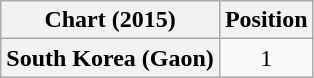<table class="wikitable plainrowheaders" style="text-align:center">
<tr>
<th scope="col">Chart (2015)</th>
<th scope="col">Position</th>
</tr>
<tr>
<th scope="row">South Korea (Gaon)</th>
<td>1</td>
</tr>
</table>
